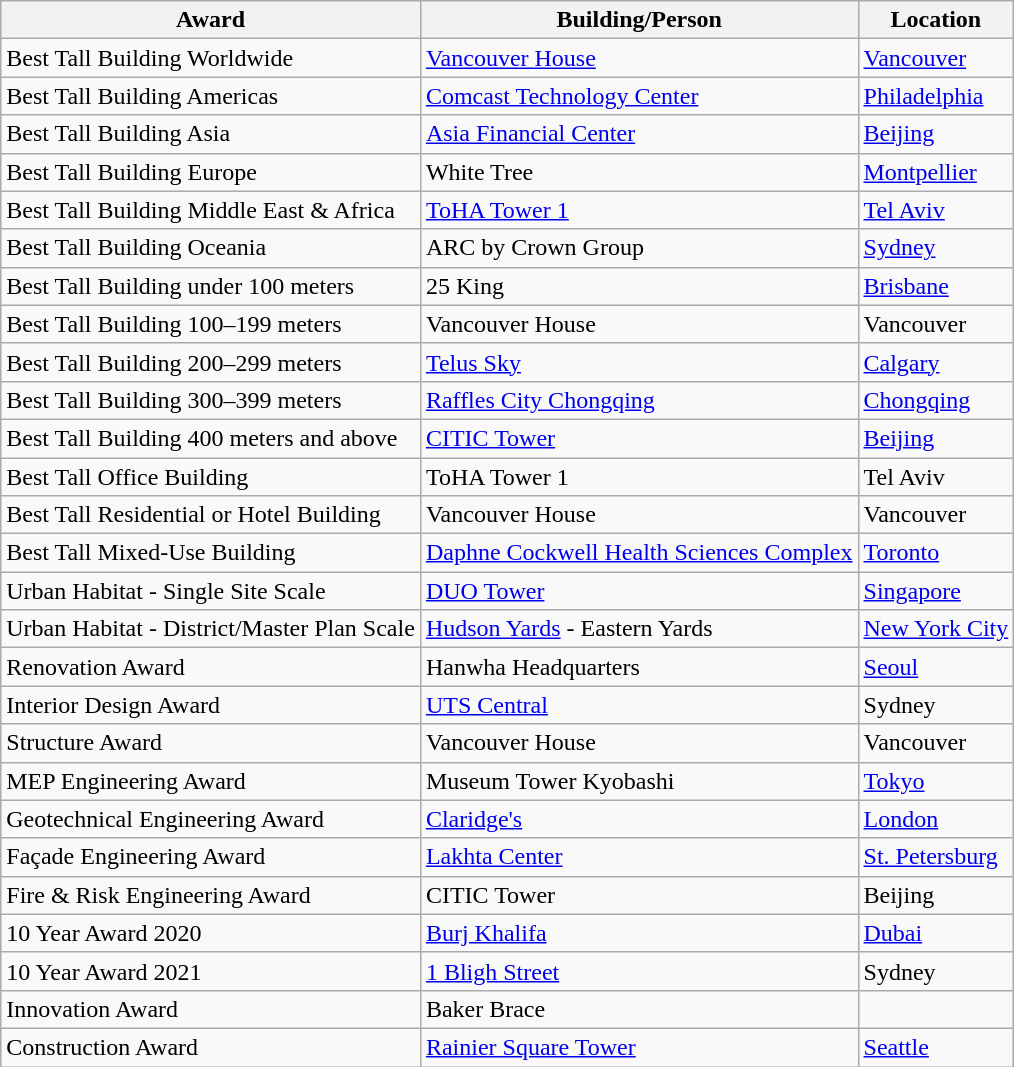<table class="wikitable">
<tr>
<th>Award</th>
<th>Building/Person</th>
<th>Location</th>
</tr>
<tr>
<td>Best Tall Building Worldwide</td>
<td><a href='#'>Vancouver House</a></td>
<td> <a href='#'>Vancouver</a></td>
</tr>
<tr>
<td>Best Tall Building Americas</td>
<td><a href='#'>Comcast Technology Center</a></td>
<td> <a href='#'>Philadelphia</a></td>
</tr>
<tr>
<td>Best Tall Building Asia</td>
<td><a href='#'>Asia Financial Center</a></td>
<td> <a href='#'>Beijing</a></td>
</tr>
<tr>
<td>Best Tall Building Europe</td>
<td>White Tree</td>
<td> <a href='#'>Montpellier</a></td>
</tr>
<tr>
<td>Best Tall Building Middle East & Africa</td>
<td><a href='#'>ToHA Tower 1</a></td>
<td> <a href='#'>Tel Aviv</a></td>
</tr>
<tr>
<td>Best Tall Building Oceania</td>
<td>ARC by Crown Group</td>
<td> <a href='#'>Sydney</a></td>
</tr>
<tr>
<td>Best Tall Building under 100 meters</td>
<td>25 King</td>
<td> <a href='#'>Brisbane</a></td>
</tr>
<tr>
<td>Best Tall Building 100–199 meters</td>
<td>Vancouver House</td>
<td> Vancouver</td>
</tr>
<tr>
<td>Best Tall Building 200–299 meters</td>
<td><a href='#'>Telus Sky</a></td>
<td> <a href='#'>Calgary</a></td>
</tr>
<tr>
<td>Best Tall Building 300–399 meters</td>
<td><a href='#'>Raffles City Chongqing</a></td>
<td> <a href='#'>Chongqing</a></td>
</tr>
<tr>
<td>Best Tall Building 400 meters and above</td>
<td><a href='#'>CITIC Tower</a></td>
<td> <a href='#'>Beijing</a></td>
</tr>
<tr>
<td>Best Tall Office Building</td>
<td>ToHA Tower 1</td>
<td> Tel Aviv</td>
</tr>
<tr>
<td>Best Tall Residential or Hotel Building</td>
<td>Vancouver House</td>
<td> Vancouver</td>
</tr>
<tr>
<td>Best Tall Mixed-Use Building</td>
<td><a href='#'>Daphne Cockwell Health Sciences Complex</a></td>
<td> <a href='#'>Toronto</a></td>
</tr>
<tr>
<td>Urban Habitat - Single Site Scale</td>
<td><a href='#'>DUO Tower</a></td>
<td> <a href='#'>Singapore</a></td>
</tr>
<tr>
<td>Urban Habitat - District/Master Plan Scale</td>
<td><a href='#'>Hudson Yards</a> - Eastern Yards</td>
<td> <a href='#'>New York City</a></td>
</tr>
<tr>
<td>Renovation Award</td>
<td>Hanwha Headquarters</td>
<td> <a href='#'>Seoul</a></td>
</tr>
<tr>
<td>Interior Design Award</td>
<td><a href='#'>UTS Central</a></td>
<td> Sydney</td>
</tr>
<tr>
<td>Structure Award</td>
<td>Vancouver House</td>
<td> Vancouver</td>
</tr>
<tr>
<td>MEP Engineering Award</td>
<td>Museum Tower Kyobashi</td>
<td> <a href='#'>Tokyo</a></td>
</tr>
<tr>
<td>Geotechnical Engineering Award</td>
<td><a href='#'>Claridge's</a></td>
<td> <a href='#'>London</a></td>
</tr>
<tr>
<td>Façade Engineering Award</td>
<td><a href='#'>Lakhta Center</a></td>
<td> <a href='#'>St. Petersburg</a></td>
</tr>
<tr>
<td>Fire & Risk Engineering Award</td>
<td>CITIC Tower</td>
<td> Beijing</td>
</tr>
<tr>
<td>10 Year Award 2020</td>
<td><a href='#'>Burj Khalifa</a></td>
<td> <a href='#'>Dubai</a></td>
</tr>
<tr>
<td>10 Year Award 2021</td>
<td><a href='#'>1 Bligh Street</a></td>
<td> Sydney</td>
</tr>
<tr>
<td>Innovation Award</td>
<td>Baker Brace</td>
<td></td>
</tr>
<tr>
<td>Construction Award</td>
<td><a href='#'>Rainier Square Tower</a></td>
<td> <a href='#'>Seattle</a></td>
</tr>
</table>
